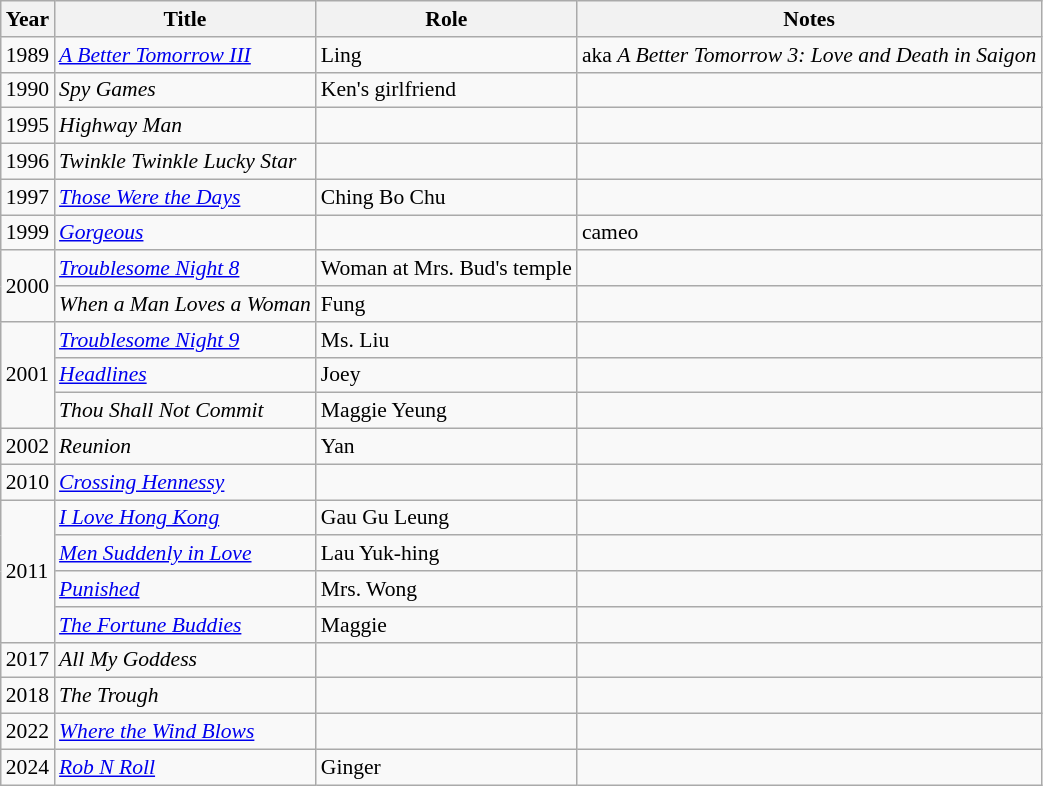<table class="wikitable" style="font-size: 90%;">
<tr>
<th>Year</th>
<th>Title</th>
<th>Role</th>
<th>Notes</th>
</tr>
<tr>
<td>1989</td>
<td><em><a href='#'>A Better Tomorrow III</a></em></td>
<td>Ling</td>
<td>aka <em>A Better Tomorrow 3: Love and Death in Saigon</em></td>
</tr>
<tr>
<td>1990</td>
<td><em>Spy Games</em></td>
<td>Ken's girlfriend</td>
<td></td>
</tr>
<tr>
<td>1995</td>
<td><em>Highway Man</em></td>
<td></td>
<td></td>
</tr>
<tr>
<td>1996</td>
<td><em>Twinkle Twinkle Lucky Star</em></td>
<td></td>
<td></td>
</tr>
<tr>
<td>1997</td>
<td><em><a href='#'>Those Were the Days</a></em></td>
<td>Ching Bo Chu</td>
<td></td>
</tr>
<tr>
<td>1999</td>
<td><em><a href='#'>Gorgeous</a></em></td>
<td></td>
<td>cameo</td>
</tr>
<tr>
<td rowspan="2">2000</td>
<td><em><a href='#'>Troublesome Night 8</a></em></td>
<td>Woman at Mrs. Bud's temple</td>
<td></td>
</tr>
<tr>
<td><em>When a Man Loves a Woman</em></td>
<td>Fung</td>
<td></td>
</tr>
<tr>
<td rowspan="3">2001</td>
<td><em><a href='#'>Troublesome Night 9</a></em></td>
<td>Ms. Liu</td>
<td></td>
</tr>
<tr>
<td><em><a href='#'>Headlines</a></em></td>
<td>Joey</td>
<td></td>
</tr>
<tr>
<td><em>Thou Shall Not Commit</em></td>
<td>Maggie Yeung</td>
<td></td>
</tr>
<tr>
<td>2002</td>
<td><em>Reunion</em></td>
<td>Yan</td>
<td></td>
</tr>
<tr>
<td>2010</td>
<td><em><a href='#'>Crossing Hennessy</a></em></td>
<td></td>
<td></td>
</tr>
<tr>
<td rowspan=4>2011</td>
<td><em><a href='#'>I Love Hong Kong</a></em></td>
<td>Gau Gu Leung</td>
<td></td>
</tr>
<tr>
<td><em><a href='#'>Men Suddenly in Love</a></em></td>
<td>Lau Yuk-hing</td>
<td></td>
</tr>
<tr>
<td><em><a href='#'>Punished</a></em></td>
<td>Mrs. Wong</td>
<td></td>
</tr>
<tr>
<td><em><a href='#'>The Fortune Buddies</a></em></td>
<td>Maggie</td>
<td></td>
</tr>
<tr>
<td>2017</td>
<td><em>All My Goddess</em></td>
<td></td>
<td></td>
</tr>
<tr>
<td>2018</td>
<td><em>The Trough</em></td>
<td></td>
<td></td>
</tr>
<tr>
<td>2022</td>
<td><em><a href='#'>Where the Wind Blows</a></em></td>
<td></td>
<td></td>
</tr>
<tr>
<td>2024</td>
<td><em><a href='#'>Rob N Roll</a></em></td>
<td>Ginger</td>
<td></td>
</tr>
</table>
